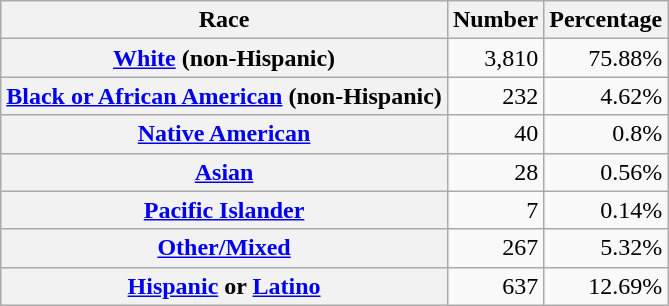<table class="wikitable" style="text-align:right">
<tr>
<th scope="col">Race</th>
<th scope="col">Number</th>
<th scope="col">Percentage</th>
</tr>
<tr>
<th scope="row"><a href='#'>White</a> (non-Hispanic)</th>
<td>3,810</td>
<td>75.88%</td>
</tr>
<tr>
<th scope="row"><a href='#'>Black or African American</a> (non-Hispanic)</th>
<td>232</td>
<td>4.62%</td>
</tr>
<tr>
<th scope="row"><a href='#'>Native American</a></th>
<td>40</td>
<td>0.8%</td>
</tr>
<tr>
<th scope="row"><a href='#'>Asian</a></th>
<td>28</td>
<td>0.56%</td>
</tr>
<tr>
<th scope="row"><a href='#'>Pacific Islander</a></th>
<td>7</td>
<td>0.14%</td>
</tr>
<tr>
<th scope="row"><a href='#'>Other/Mixed</a></th>
<td>267</td>
<td>5.32%</td>
</tr>
<tr>
<th scope="row"><a href='#'>Hispanic</a> or <a href='#'>Latino</a></th>
<td>637</td>
<td>12.69%</td>
</tr>
</table>
